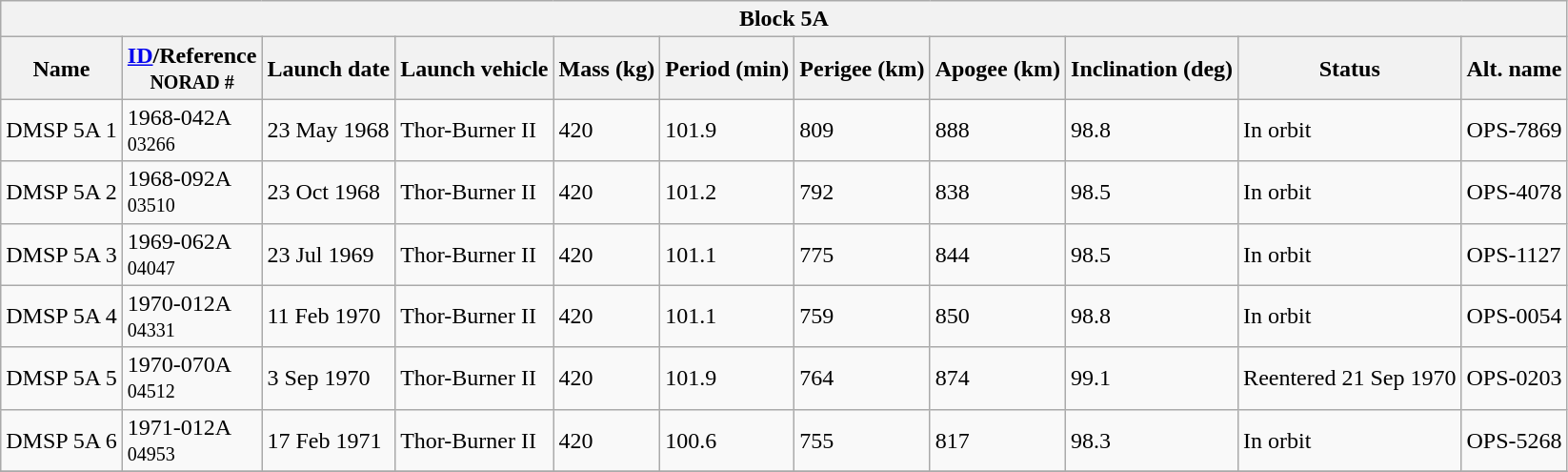<table class="wikitable collapsible collapsed" border="1">
<tr>
<th colspan="11" align="center">Block 5A</th>
</tr>
<tr>
<th>Name</th>
<th><a href='#'>ID</a>/Reference<br><small>NORAD #</small></th>
<th>Launch date</th>
<th>Launch vehicle</th>
<th>Mass (kg)</th>
<th>Period (min)</th>
<th>Perigee (km)</th>
<th>Apogee (km)</th>
<th>Inclination (deg)</th>
<th>Status</th>
<th>Alt. name</th>
</tr>
<tr>
<td>DMSP 5A 1</td>
<td>1968-042A<br><small>03266</small></td>
<td>23 May 1968</td>
<td>Thor-Burner II</td>
<td>420</td>
<td>101.9</td>
<td>809</td>
<td>888</td>
<td>98.8</td>
<td>In orbit</td>
<td>OPS-7869</td>
</tr>
<tr>
<td>DMSP 5A 2</td>
<td>1968-092A<br><small>03510</small></td>
<td>23 Oct 1968</td>
<td>Thor-Burner II</td>
<td>420</td>
<td>101.2</td>
<td>792</td>
<td>838</td>
<td>98.5</td>
<td>In orbit</td>
<td>OPS-4078</td>
</tr>
<tr>
<td>DMSP 5A 3</td>
<td>1969-062A<br><small>04047</small></td>
<td>23 Jul 1969</td>
<td>Thor-Burner II</td>
<td>420</td>
<td>101.1</td>
<td>775</td>
<td>844</td>
<td>98.5</td>
<td>In orbit</td>
<td>OPS-1127</td>
</tr>
<tr>
<td>DMSP 5A 4</td>
<td>1970-012A<br><small>04331</small></td>
<td>11 Feb 1970</td>
<td>Thor-Burner II</td>
<td>420</td>
<td>101.1</td>
<td>759</td>
<td>850</td>
<td>98.8</td>
<td>In orbit</td>
<td>OPS-0054</td>
</tr>
<tr>
<td>DMSP 5A 5</td>
<td>1970-070A<br><small>04512</small></td>
<td>3 Sep 1970</td>
<td>Thor-Burner II</td>
<td>420</td>
<td>101.9</td>
<td>764</td>
<td>874</td>
<td>99.1</td>
<td>Reentered 21 Sep 1970</td>
<td>OPS-0203</td>
</tr>
<tr>
<td>DMSP 5A 6</td>
<td>1971-012A<br><small>04953</small></td>
<td>17 Feb 1971</td>
<td>Thor-Burner II</td>
<td>420</td>
<td>100.6</td>
<td>755</td>
<td>817</td>
<td>98.3</td>
<td>In orbit</td>
<td>OPS-5268</td>
</tr>
<tr>
</tr>
</table>
